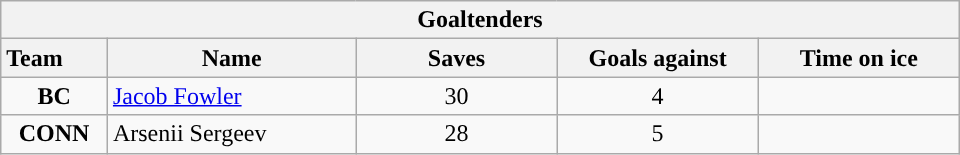<table class="wikitable" style="width:40em; text-align:right;">
<tr>
<th colspan=5>Goaltenders</th>
</tr>
<tr>
<th style="width:4em; text-align:left;">Team</th>
<th style="width:10em;">Name</th>
<th style="width:8em;">Saves</th>
<th style="width:8em;">Goals against</th>
<th style="width:8em;">Time on ice</th>
</tr>
<tr>
<td align=center><strong>BC</strong></td>
<td style="text-align:left;"><a href='#'>Jacob Fowler</a></td>
<td align=center>30</td>
<td align=center>4</td>
<td align=center></td>
</tr>
<tr>
<td align=center><strong>CONN</strong></td>
<td style="text-align:left;">Arsenii Sergeev</td>
<td align=center>28</td>
<td align=center>5</td>
<td align=center></td>
</tr>
</table>
